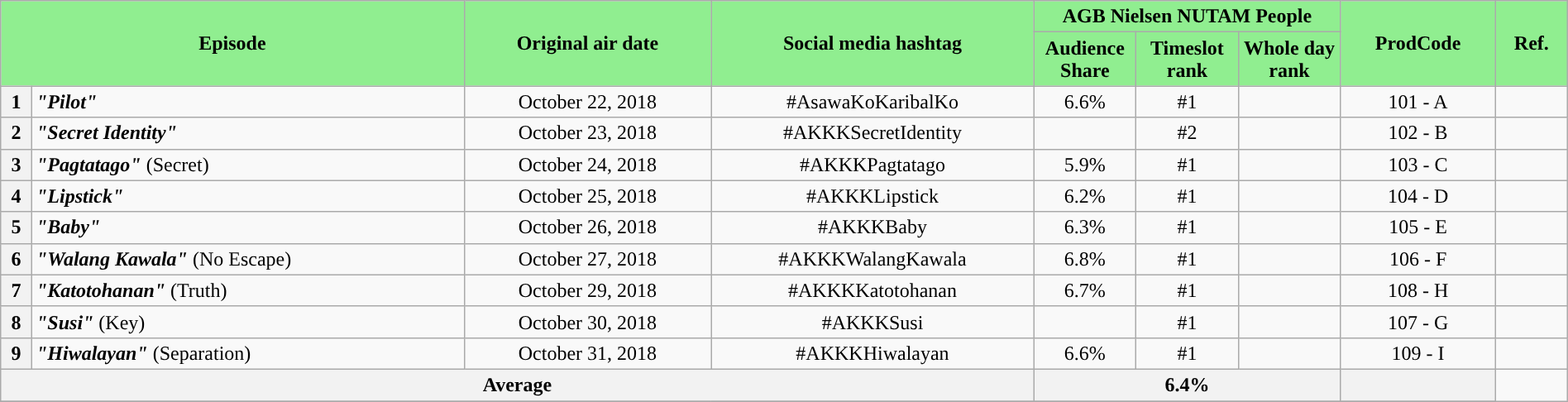<table class="wikitable" style="text-align:center; font-size:100%; line-height:18px;" width="100%">
<tr>
<th style="background-color:#90EE90; color:#000000;" colspan="2" rowspan="2">Episode</th>
<th style="background-color:#90EE90; color:black" rowspan="2">Original air date</th>
<th style="background-color:#90EE90; color:black" rowspan="2">Social media hashtag</th>
<th style="background-color:#90EE90; color:#000000;" colspan="3">AGB Nielsen NUTAM People</th>
<th style="background-color:#90EE90; color:#000000;" rowspan="2">ProdCode</th>
<th style="background-color:#90EE90; color:#000000;" rowspan="2">Ref.</th>
</tr>
<tr>
<th style="background-color:#90EE90; width:75px; color:#000000;">Audience Share</th>
<th style="background-color:#90EE90; width:75px; color:#000000;">Timeslot<br>rank</th>
<th style="background-color:#90EE90; width:75px; color:#000000;">Whole day<br>rank</th>
</tr>
<tr>
<th>1</th>
<td style="text-align: left;"><strong><em>"Pilot"</em></strong></td>
<td>October 22, 2018</td>
<td>#AsawaKoKaribalKo</td>
<td>6.6%</td>
<td>#1</td>
<td></td>
<td>101 - A</td>
<td></td>
</tr>
<tr>
<th>2</th>
<td style="text-align: left;"><strong><em>"Secret Identity"</em></strong></td>
<td>October 23, 2018</td>
<td>#AKKKSecretIdentity</td>
<td></td>
<td>#2</td>
<td></td>
<td>102 - B</td>
</tr>
<tr>
<th>3</th>
<td style="text-align: left;"><strong><em>"Pagtatago"</em></strong> (Secret)</td>
<td>October 24, 2018</td>
<td>#AKKKPagtatago</td>
<td>5.9%</td>
<td>#1</td>
<td></td>
<td>103 - C</td>
<td></td>
</tr>
<tr>
<th>4</th>
<td style="text-align: left;"><strong><em>"Lipstick"</em></strong></td>
<td>October 25, 2018</td>
<td>#AKKKLipstick</td>
<td>6.2%</td>
<td>#1</td>
<td></td>
<td>104 - D</td>
<td></td>
</tr>
<tr>
<th>5</th>
<td style="text-align: left;"><strong><em>"Baby"</em></strong></td>
<td>October 26, 2018</td>
<td>#AKKKBaby</td>
<td>6.3%</td>
<td>#1</td>
<td></td>
<td>105 - E</td>
</tr>
<tr>
<th>6</th>
<td style="text-align: left;"><strong><em>"Walang Kawala"</em></strong> (No Escape)</td>
<td>October 27, 2018</td>
<td>#AKKKWalangKawala</td>
<td>6.8%</td>
<td>#1</td>
<td></td>
<td>106 - F</td>
<td></td>
</tr>
<tr>
<th>7</th>
<td style="text-align: left;"><strong><em>"Katotohanan"</em></strong> (Truth)</td>
<td>October 29, 2018</td>
<td>#AKKKKatotohanan</td>
<td>6.7%</td>
<td>#1</td>
<td></td>
<td>108 - H</td>
</tr>
<tr>
<th>8</th>
<td style="text-align: left;"><strong><em>"Susi"</em></strong> (Key)</td>
<td>October 30, 2018</td>
<td>#AKKKSusi</td>
<td></td>
<td>#1</td>
<td></td>
<td>107 - G</td>
<td></td>
</tr>
<tr>
<th>9</th>
<td style="text-align: left;"><strong><em>"Hiwalayan"</em></strong> (Separation)</td>
<td>October 31, 2018</td>
<td>#AKKKHiwalayan</td>
<td>6.6%</td>
<td>#1</td>
<td></td>
<td>109 - I</td>
<td></td>
</tr>
<tr>
<th colspan="4">Average</th>
<th colspan="3">6.4%</th>
<th></th>
</tr>
<tr>
</tr>
</table>
